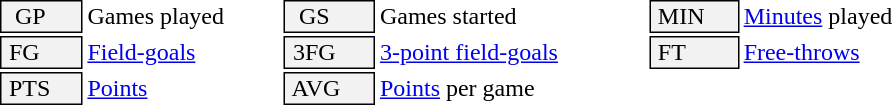<table class="toccolours " style="min-width:40em; white-space: nowrap;">
<tr>
<td style="background-color: #F2F2F2; border: 1px solid black;">  GP</td>
<td>Games played</td>
<td style="background-color: #F2F2F2; border: 1px solid black">  GS </td>
<td>Games started</td>
<td style="background-color: #F2F2F2; border: 1px solid black"> MIN </td>
<td><a href='#'>Minutes</a> played</td>
</tr>
<tr>
<td style="background-color: #F2F2F2; border: 1px solid black;"> FG </td>
<td style="padding-right: 8px"><a href='#'>Field-goals</a></td>
<td style="background-color: #F2F2F2; border: 1px solid black"> 3FG </td>
<td style="padding-right: 8px"><a href='#'>3-point field-goals</a></td>
<td style="background-color: #F2F2F2; border: 1px solid black"> FT </td>
<td><a href='#'>Free-throws</a></td>
</tr>
<tr>
<td style="background-color: #F2F2F2; border: 1px solid black;"> PTS </td>
<td><a href='#'>Points</a></td>
<td style="background-color: #F2F2F2; border: 1px solid black"> AVG </td>
<td><a href='#'>Points</a> per game</td>
<td></td>
<td></td>
</tr>
</table>
